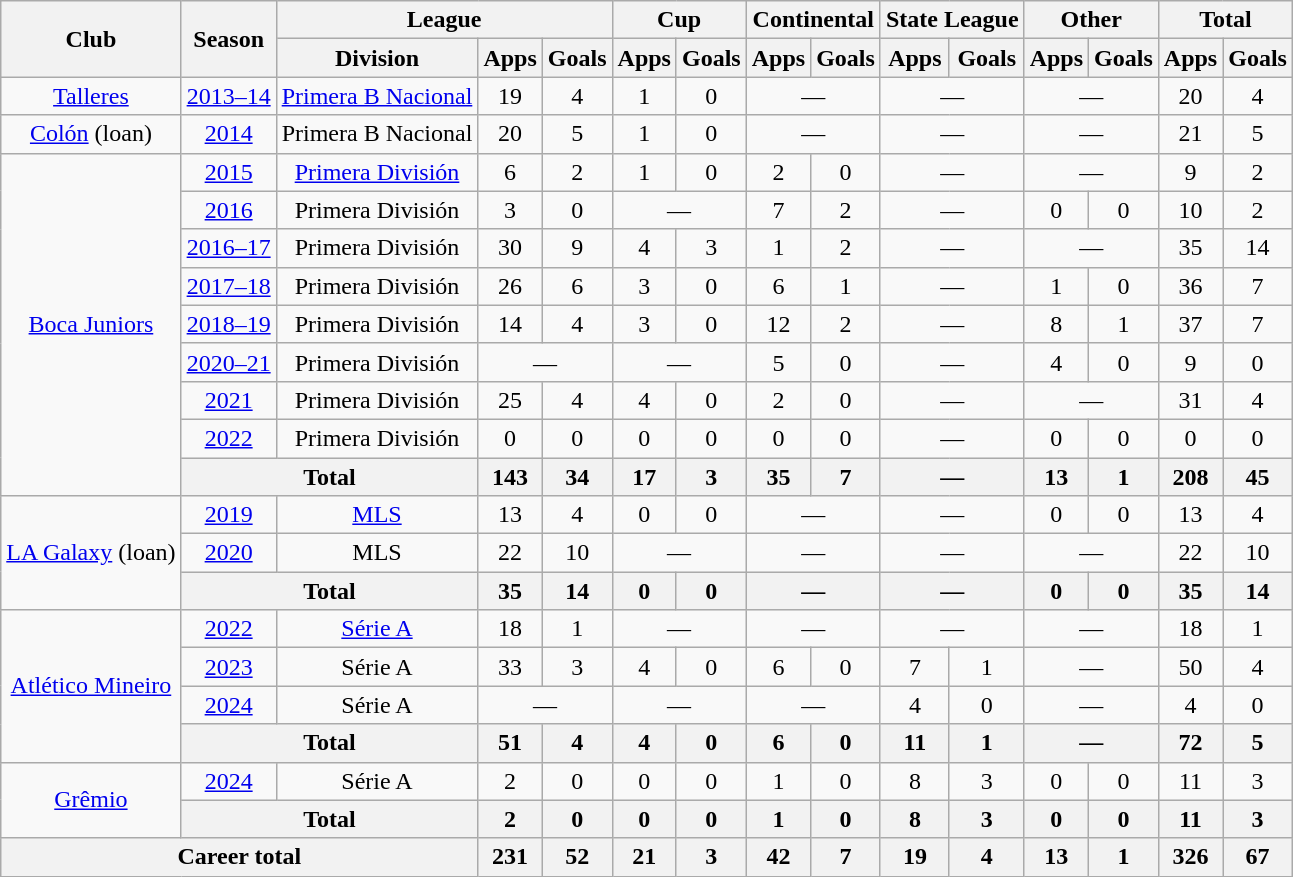<table class="wikitable" style="text-align: center;">
<tr>
<th rowspan="2">Club</th>
<th rowspan="2">Season</th>
<th colspan="3">League</th>
<th colspan="2">Cup</th>
<th colspan="2">Continental</th>
<th colspan="2">State League</th>
<th colspan="2">Other</th>
<th colspan="2">Total</th>
</tr>
<tr>
<th>Division</th>
<th>Apps</th>
<th>Goals</th>
<th>Apps</th>
<th>Goals</th>
<th>Apps</th>
<th>Goals</th>
<th>Apps</th>
<th>Goals</th>
<th>Apps</th>
<th>Goals</th>
<th>Apps</th>
<th>Goals</th>
</tr>
<tr>
<td><a href='#'>Talleres</a></td>
<td><a href='#'>2013–14</a></td>
<td><a href='#'>Primera B Nacional</a></td>
<td>19</td>
<td>4</td>
<td>1</td>
<td>0</td>
<td colspan=2>—</td>
<td colspan=2>—</td>
<td colspan=2>—</td>
<td>20</td>
<td>4</td>
</tr>
<tr>
<td><a href='#'>Colón</a> (loan)</td>
<td><a href='#'>2014</a></td>
<td>Primera B Nacional</td>
<td>20</td>
<td>5</td>
<td>1</td>
<td>0</td>
<td colspan=2>—</td>
<td colspan=2>—</td>
<td colspan=2>—</td>
<td>21</td>
<td>5</td>
</tr>
<tr>
<td rowspan=9><a href='#'>Boca Juniors</a></td>
<td><a href='#'>2015</a></td>
<td><a href='#'>Primera División</a></td>
<td>6</td>
<td>2</td>
<td>1</td>
<td>0</td>
<td>2</td>
<td>0</td>
<td colspan=2>—</td>
<td colspan=2>—</td>
<td>9</td>
<td>2</td>
</tr>
<tr>
<td><a href='#'>2016</a></td>
<td>Primera División</td>
<td>3</td>
<td>0</td>
<td colspan=2>—</td>
<td>7</td>
<td>2</td>
<td colspan=2>—</td>
<td>0</td>
<td>0</td>
<td>10</td>
<td>2</td>
</tr>
<tr>
<td><a href='#'>2016–17</a></td>
<td>Primera División</td>
<td>30</td>
<td>9</td>
<td>4</td>
<td>3</td>
<td>1</td>
<td>2</td>
<td colspan=2>—</td>
<td colspan=2>—</td>
<td>35</td>
<td>14</td>
</tr>
<tr>
<td><a href='#'>2017–18</a></td>
<td>Primera División</td>
<td>26</td>
<td>6</td>
<td>3</td>
<td>0</td>
<td>6</td>
<td>1</td>
<td colspan=2>—</td>
<td>1</td>
<td>0</td>
<td>36</td>
<td>7</td>
</tr>
<tr>
<td><a href='#'>2018–19</a></td>
<td>Primera División</td>
<td>14</td>
<td>4</td>
<td>3</td>
<td>0</td>
<td>12</td>
<td>2</td>
<td colspan=2>—</td>
<td>8</td>
<td>1</td>
<td>37</td>
<td>7</td>
</tr>
<tr>
<td><a href='#'>2020–21</a></td>
<td>Primera División</td>
<td colspan=2>—</td>
<td colspan=2>—</td>
<td>5</td>
<td>0</td>
<td colspan=2>—</td>
<td>4</td>
<td>0</td>
<td>9</td>
<td>0</td>
</tr>
<tr>
<td><a href='#'>2021</a></td>
<td>Primera División</td>
<td>25</td>
<td>4</td>
<td>4</td>
<td>0</td>
<td>2</td>
<td>0</td>
<td colspan=2>—</td>
<td colspan=2>—</td>
<td>31</td>
<td>4</td>
</tr>
<tr>
<td><a href='#'>2022</a></td>
<td>Primera División</td>
<td>0</td>
<td>0</td>
<td>0</td>
<td>0</td>
<td>0</td>
<td>0</td>
<td colspan=2>—</td>
<td>0</td>
<td>0</td>
<td>0</td>
<td>0</td>
</tr>
<tr>
<th colspan=2>Total</th>
<th>143</th>
<th>34</th>
<th>17</th>
<th>3</th>
<th>35</th>
<th>7</th>
<th colspan=2>—</th>
<th>13</th>
<th>1</th>
<th>208</th>
<th>45</th>
</tr>
<tr>
<td rowspan=3><a href='#'>LA Galaxy</a> (loan)</td>
<td><a href='#'>2019</a></td>
<td><a href='#'>MLS</a></td>
<td>13</td>
<td>4</td>
<td>0</td>
<td>0</td>
<td colspan=2>—</td>
<td colspan=2>—</td>
<td>0</td>
<td>0</td>
<td>13</td>
<td>4</td>
</tr>
<tr>
<td><a href='#'>2020</a></td>
<td>MLS</td>
<td>22</td>
<td>10</td>
<td colspan=2>—</td>
<td colspan=2>—</td>
<td colspan=2>—</td>
<td colspan=2>—</td>
<td>22</td>
<td>10</td>
</tr>
<tr>
<th colspan=2>Total</th>
<th>35</th>
<th>14</th>
<th>0</th>
<th>0</th>
<th colspan=2>—</th>
<th colspan=2>—</th>
<th>0</th>
<th>0</th>
<th>35</th>
<th>14</th>
</tr>
<tr>
<td rowspan=4><a href='#'>Atlético Mineiro</a></td>
<td><a href='#'>2022</a></td>
<td><a href='#'>Série A</a></td>
<td>18</td>
<td>1</td>
<td colspan=2>—</td>
<td colspan=2>—</td>
<td colspan=2>—</td>
<td colspan=2>—</td>
<td>18</td>
<td>1</td>
</tr>
<tr>
<td><a href='#'>2023</a></td>
<td>Série A</td>
<td>33</td>
<td>3</td>
<td>4</td>
<td>0</td>
<td>6</td>
<td>0</td>
<td>7</td>
<td>1</td>
<td colspan=2>—</td>
<td>50</td>
<td>4</td>
</tr>
<tr>
<td><a href='#'>2024</a></td>
<td>Série A</td>
<td colspan=2>—</td>
<td colspan=2>—</td>
<td colspan=2>—</td>
<td>4</td>
<td>0</td>
<td colspan=2>—</td>
<td>4</td>
<td>0</td>
</tr>
<tr>
<th colspan=2>Total</th>
<th>51</th>
<th>4</th>
<th>4</th>
<th>0</th>
<th>6</th>
<th>0</th>
<th>11</th>
<th>1</th>
<th colspan=2>—</th>
<th>72</th>
<th>5</th>
</tr>
<tr>
<td rowspan=2><a href='#'>Grêmio</a></td>
<td><a href='#'>2024</a></td>
<td>Série A</td>
<td>2</td>
<td>0</td>
<td>0</td>
<td>0</td>
<td>1</td>
<td>0</td>
<td>8</td>
<td>3</td>
<td>0</td>
<td>0</td>
<td>11</td>
<td>3</td>
</tr>
<tr>
<th colspan=2>Total</th>
<th>2</th>
<th>0</th>
<th>0</th>
<th>0</th>
<th>1</th>
<th>0</th>
<th>8</th>
<th>3</th>
<th>0</th>
<th>0</th>
<th>11</th>
<th>3</th>
</tr>
<tr>
<th colspan="3">Career total</th>
<th>231</th>
<th>52</th>
<th>21</th>
<th>3</th>
<th>42</th>
<th>7</th>
<th>19</th>
<th>4</th>
<th>13</th>
<th>1</th>
<th>326</th>
<th>67</th>
</tr>
</table>
